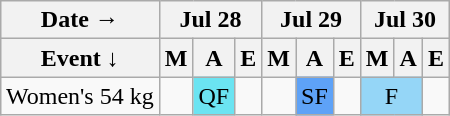<table class="wikitable" style="margin:0.5em auto;">
<tr>
<th>Date →</th>
<th colspan="3">Jul 28</th>
<th colspan="3">Jul 29</th>
<th colspan="3">Jul 30</th>
</tr>
<tr>
<th>Event  ↓</th>
<th>M</th>
<th>A</th>
<th>E</th>
<th>M</th>
<th>A</th>
<th>E</th>
<th>M</th>
<th>A</th>
<th>E</th>
</tr>
<tr>
<td class="event">Women's 54 kg</td>
<td></td>
<td bgcolor="#6be4f2" align=center>QF</td>
<td></td>
<td></td>
<td bgcolor="#5ea2f7" align=center>SF</td>
<td></td>
<td colspan=2 bgcolor="#95d6f7" align=center>F</td>
<td></td>
</tr>
</table>
